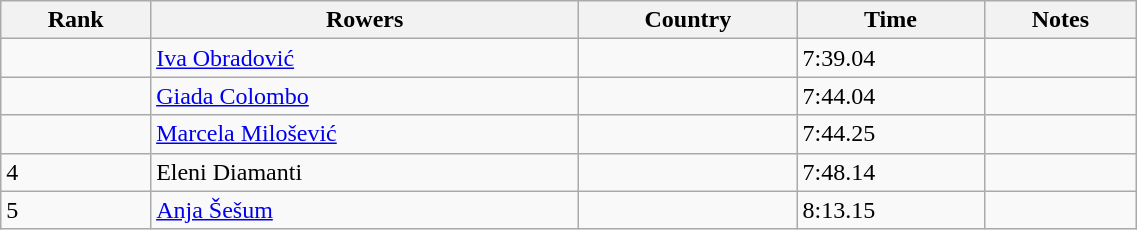<table class="wikitable" width=60%>
<tr>
<th>Rank</th>
<th>Rowers</th>
<th>Country</th>
<th>Time</th>
<th>Notes</th>
</tr>
<tr>
<td></td>
<td><a href='#'>Iva Obradović</a></td>
<td></td>
<td>7:39.04</td>
<td></td>
</tr>
<tr>
<td></td>
<td><a href='#'>Giada Colombo</a></td>
<td></td>
<td>7:44.04</td>
<td></td>
</tr>
<tr>
<td></td>
<td><a href='#'>Marcela Milošević</a></td>
<td></td>
<td>7:44.25</td>
<td></td>
</tr>
<tr>
<td>4</td>
<td>Eleni Diamanti</td>
<td></td>
<td>7:48.14</td>
<td></td>
</tr>
<tr>
<td>5</td>
<td><a href='#'>Anja Šešum</a></td>
<td></td>
<td>8:13.15</td>
<td></td>
</tr>
</table>
